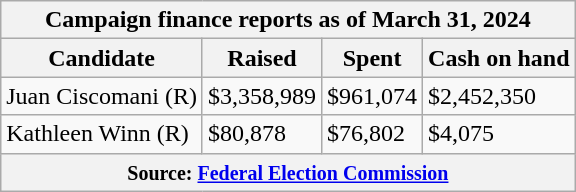<table class="wikitable sortable">
<tr>
<th colspan=4>Campaign finance reports as of March 31, 2024</th>
</tr>
<tr style="text-align:center;">
<th>Candidate</th>
<th>Raised</th>
<th>Spent</th>
<th>Cash on hand</th>
</tr>
<tr>
<td>Juan Ciscomani (R)</td>
<td>$3,358,989</td>
<td>$961,074</td>
<td>$2,452,350</td>
</tr>
<tr>
<td>Kathleen Winn (R)</td>
<td>$80,878</td>
<td>$76,802</td>
<td>$4,075</td>
</tr>
<tr>
<th colspan="4"><small>Source: <a href='#'>Federal Election Commission</a></small></th>
</tr>
</table>
